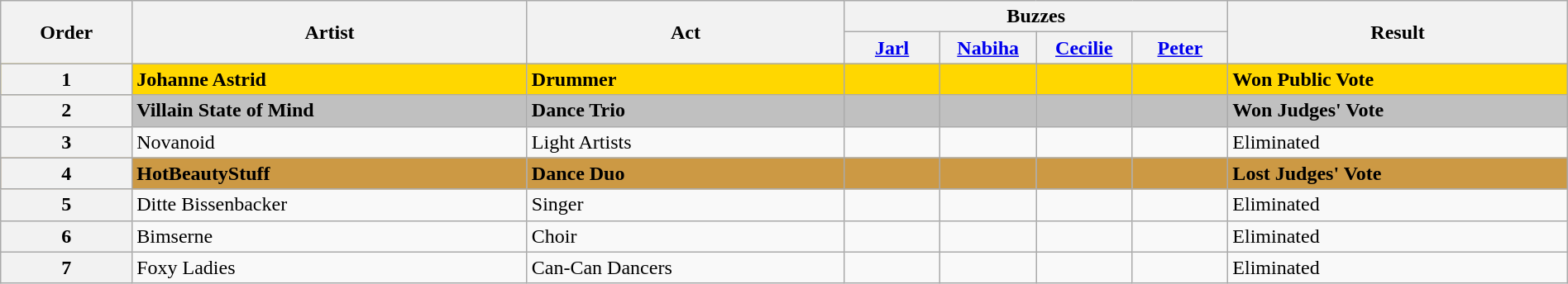<table class="wikitable sortable" width="100%">
<tr>
<th rowspan="2">Order</th>
<th rowspan="2" class="unsortable">Artist</th>
<th rowspan="2" class="unsortable">Act</th>
<th colspan="4" class="unsortable">Buzzes</th>
<th rowspan="2">Result</th>
</tr>
<tr>
<th width="70"><a href='#'>Jarl</a></th>
<th width="70"><a href='#'>Nabiha</a></th>
<th width="70"><a href='#'>Cecilie</a></th>
<th width="70"><a href='#'>Peter</a></th>
</tr>
<tr style="background:gold;">
<th>1</th>
<td><strong>Johanne Astrid</strong></td>
<td><strong>Drummer</strong></td>
<td></td>
<td></td>
<td></td>
<td></td>
<td><strong>Won Public Vote</strong></td>
</tr>
<tr style="background:silver;">
<th>2</th>
<td><strong>Villain State of Mind</strong></td>
<td><strong>Dance Trio</strong></td>
<td align="center"></td>
<td align="center"></td>
<td></td>
<td align="center"></td>
<td><strong>Won Judges' Vote</strong></td>
</tr>
<tr>
<th>3</th>
<td>Novanoid</td>
<td>Light Artists</td>
<td></td>
<td></td>
<td></td>
<td></td>
<td>Eliminated</td>
</tr>
<tr style="background:#c94;">
<th>4</th>
<td><strong>HotBeautyStuff</strong></td>
<td><strong>Dance Duo</strong></td>
<td></td>
<td></td>
<td></td>
<td align="center"></td>
<td><strong>Lost Judges' Vote</strong></td>
</tr>
<tr>
<th>5</th>
<td>Ditte Bissenbacker</td>
<td>Singer</td>
<td></td>
<td></td>
<td></td>
<td></td>
<td>Eliminated</td>
</tr>
<tr>
<th>6</th>
<td>Bimserne</td>
<td>Choir</td>
<td></td>
<td></td>
<td></td>
<td></td>
<td>Eliminated</td>
</tr>
<tr>
<th>7</th>
<td>Foxy Ladies </td>
<td>Can-Can Dancers</td>
<td></td>
<td></td>
<td></td>
<td></td>
<td>Eliminated</td>
</tr>
</table>
